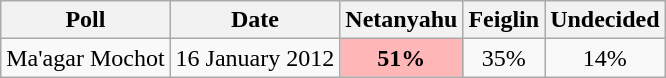<table class="wikitable" style="text-align:center">
<tr valign="top">
<th>Poll</th>
<th>Date</th>
<th>Netanyahu</th>
<th>Feiglin</th>
<th>Undecided</th>
</tr>
<tr>
<td align=left>Ma'agar Mochot</td>
<td>16 January 2012</td>
<td style="background:#ffb6b6;"><strong>51%</strong></td>
<td>35%</td>
<td>14%</td>
</tr>
</table>
